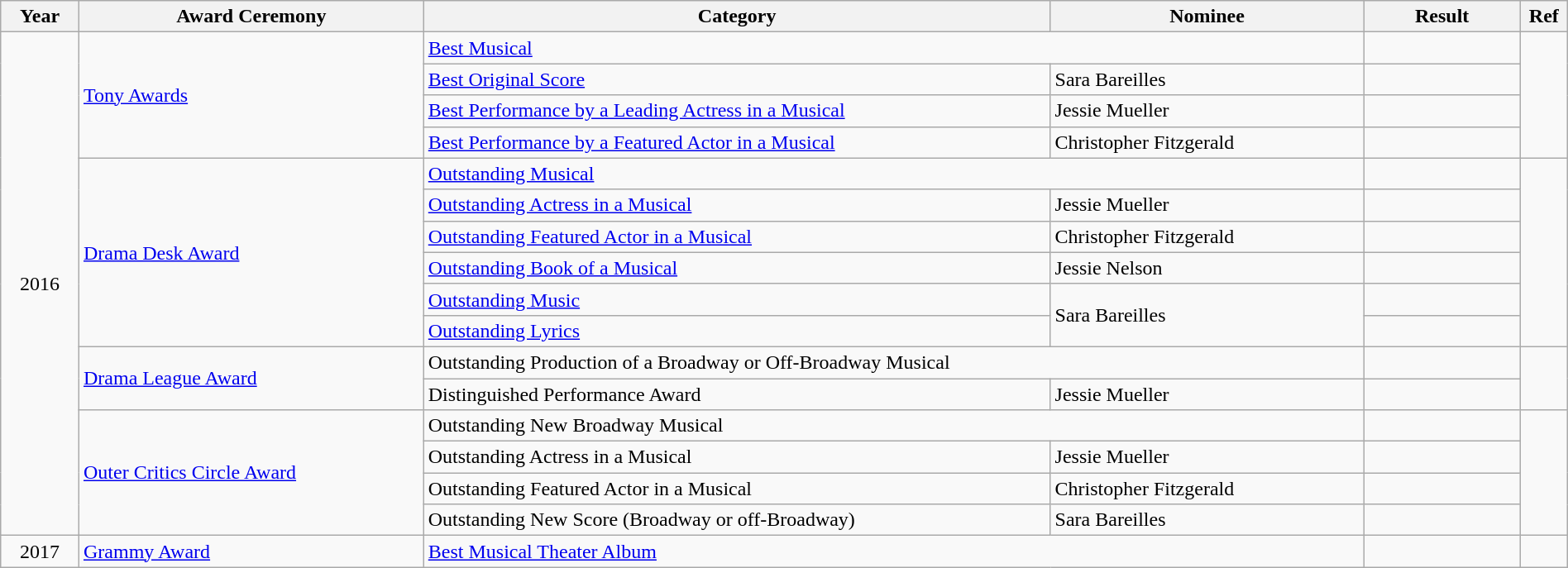<table class="wikitable" width="100%">
<tr>
<th width="5%">Year</th>
<th width="22%">Award Ceremony</th>
<th width="40%">Category</th>
<th width="20%">Nominee</th>
<th width="10%">Result</th>
<th width="3%">Ref</th>
</tr>
<tr>
<td rowspan="16" align="center">2016</td>
<td rowspan="4"><a href='#'>Tony Awards</a></td>
<td colspan="2"><a href='#'>Best Musical</a></td>
<td></td>
<td rowspan="4" align="center"></td>
</tr>
<tr>
<td><a href='#'>Best Original Score</a></td>
<td>Sara Bareilles</td>
<td></td>
</tr>
<tr>
<td><a href='#'>Best Performance by a Leading Actress in a Musical</a></td>
<td>Jessie Mueller</td>
<td></td>
</tr>
<tr>
<td><a href='#'>Best Performance by a Featured Actor in a Musical</a></td>
<td>Christopher Fitzgerald</td>
<td></td>
</tr>
<tr>
<td rowspan="6"><a href='#'>Drama Desk Award</a></td>
<td colspan="2"><a href='#'>Outstanding Musical</a></td>
<td></td>
<td rowspan="6" align="center"></td>
</tr>
<tr>
<td><a href='#'>Outstanding Actress in a Musical</a></td>
<td>Jessie Mueller</td>
<td></td>
</tr>
<tr>
<td><a href='#'>Outstanding Featured Actor in a Musical</a></td>
<td>Christopher Fitzgerald</td>
<td></td>
</tr>
<tr>
<td><a href='#'>Outstanding Book of a Musical</a></td>
<td>Jessie Nelson</td>
<td></td>
</tr>
<tr>
<td><a href='#'>Outstanding Music</a></td>
<td rowspan="2">Sara Bareilles</td>
<td></td>
</tr>
<tr>
<td><a href='#'>Outstanding Lyrics</a></td>
<td></td>
</tr>
<tr>
<td rowspan="2"><a href='#'>Drama League Award</a></td>
<td colspan="2">Outstanding Production of a Broadway or Off-Broadway Musical</td>
<td></td>
<td rowspan="2" align="center"></td>
</tr>
<tr>
<td>Distinguished Performance Award</td>
<td>Jessie Mueller</td>
<td></td>
</tr>
<tr>
<td rowspan="4"><a href='#'>Outer Critics Circle Award</a></td>
<td colspan="2">Outstanding New Broadway Musical</td>
<td></td>
<td rowspan="4" align="center"></td>
</tr>
<tr>
<td>Outstanding Actress in a Musical</td>
<td>Jessie Mueller</td>
<td></td>
</tr>
<tr>
<td>Outstanding Featured Actor in a Musical</td>
<td>Christopher Fitzgerald</td>
<td></td>
</tr>
<tr>
<td>Outstanding New Score (Broadway or off-Broadway)</td>
<td>Sara Bareilles</td>
<td></td>
</tr>
<tr>
<td align="center">2017</td>
<td><a href='#'>Grammy Award</a></td>
<td colspan="2"><a href='#'>Best Musical Theater Album</a></td>
<td></td>
<td align="center"></td>
</tr>
</table>
